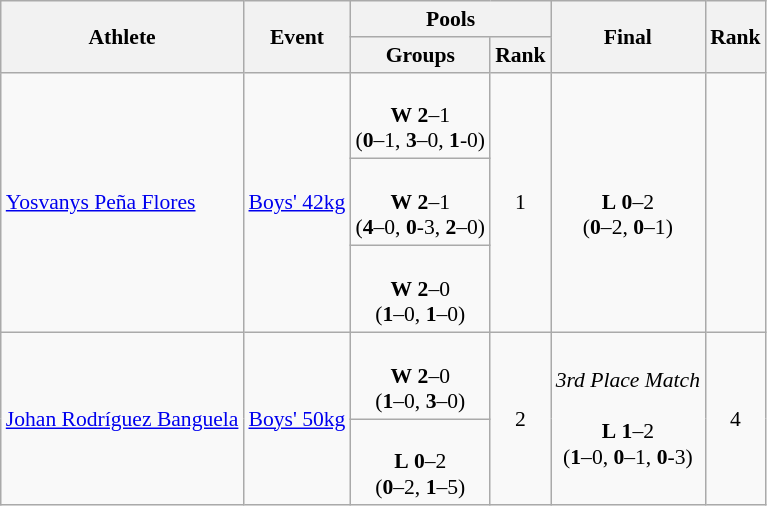<table class="wikitable" style="text-align:left; font-size:90%">
<tr>
<th rowspan="2">Athlete</th>
<th rowspan="2">Event</th>
<th colspan="2">Pools</th>
<th rowspan="2">Final</th>
<th rowspan="2">Rank</th>
</tr>
<tr>
<th>Groups</th>
<th>Rank</th>
</tr>
<tr>
<td rowspan="3"><a href='#'>Yosvanys Peña Flores</a></td>
<td rowspan="3"><a href='#'>Boys' 42kg</a></td>
<td align=center><br><strong>W</strong> <strong>2</strong>–1<br>(<strong>0</strong>–1, <strong>3</strong>–0, <strong>1</strong>-0)</td>
<td rowspan="3" align=center>1</td>
<td align=center rowspan=3><br><strong>L</strong> <strong>0</strong>–2<br>(<strong>0</strong>–2, <strong>0</strong>–1)</td>
<td rowspan="3" align="center"></td>
</tr>
<tr>
<td align=center><br><strong>W</strong> <strong>2</strong>–1<br>(<strong>4</strong>–0, <strong>0</strong>-3, <strong>2</strong>–0)</td>
</tr>
<tr>
<td align=center><br><strong>W</strong> <strong>2</strong>–0<br>(<strong>1</strong>–0, <strong>1</strong>–0)</td>
</tr>
<tr>
<td rowspan="2"><a href='#'>Johan Rodríguez Banguela</a></td>
<td rowspan="2"><a href='#'>Boys' 50kg</a></td>
<td align=center><br><strong>W</strong> <strong>2</strong>–0<br>(<strong>1</strong>–0, <strong>3</strong>–0)</td>
<td rowspan="2" align=center>2</td>
<td align=center rowspan=2><em>3rd Place Match</em><br><br><strong>L</strong> <strong>1</strong>–2<br>(<strong>1</strong>–0, <strong>0</strong>–1, <strong>0</strong>-3)</td>
<td rowspan="2" align="center">4</td>
</tr>
<tr>
<td align=center><br><strong>L</strong> <strong>0</strong>–2<br>(<strong>0</strong>–2, <strong>1</strong>–5)</td>
</tr>
</table>
